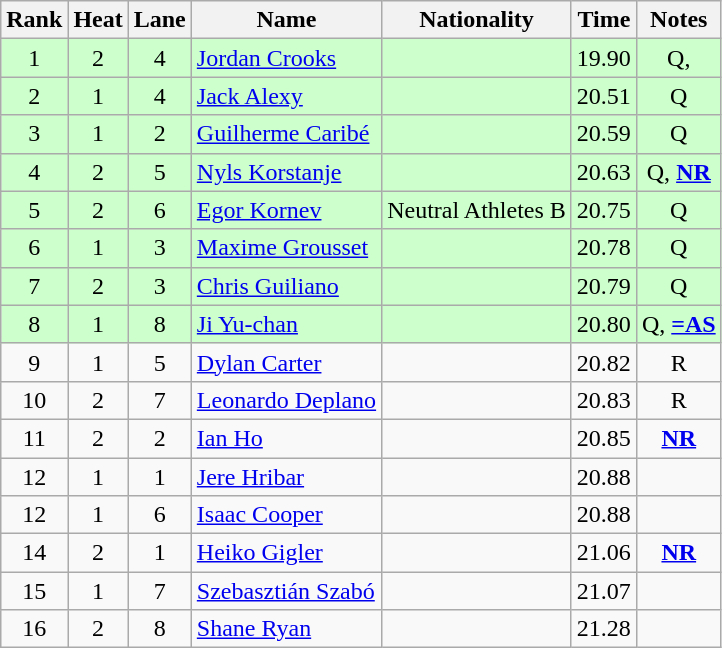<table class="wikitable sortable" style="text-align:center">
<tr>
<th>Rank</th>
<th>Heat</th>
<th>Lane</th>
<th>Name</th>
<th>Nationality</th>
<th>Time</th>
<th>Notes</th>
</tr>
<tr bgcolor=ccffcc>
<td>1</td>
<td>2</td>
<td>4</td>
<td align=left><a href='#'>Jordan Crooks</a></td>
<td align=left></td>
<td>19.90</td>
<td>Q, </td>
</tr>
<tr bgcolor=ccffcc>
<td>2</td>
<td>1</td>
<td>4</td>
<td align=left><a href='#'>Jack Alexy</a></td>
<td align=left></td>
<td>20.51</td>
<td>Q</td>
</tr>
<tr bgcolor=ccffcc>
<td>3</td>
<td>1</td>
<td>2</td>
<td align=left><a href='#'>Guilherme Caribé</a></td>
<td align=left></td>
<td>20.59</td>
<td>Q</td>
</tr>
<tr bgcolor=ccffcc>
<td>4</td>
<td>2</td>
<td>5</td>
<td align=left><a href='#'>Nyls Korstanje</a></td>
<td align=left></td>
<td>20.63</td>
<td>Q, <strong><a href='#'>NR</a></strong></td>
</tr>
<tr bgcolor=ccffcc>
<td>5</td>
<td>2</td>
<td>6</td>
<td align=left><a href='#'>Egor Kornev</a></td>
<td align=left> Neutral Athletes B</td>
<td>20.75</td>
<td>Q</td>
</tr>
<tr bgcolor=ccffcc>
<td>6</td>
<td>1</td>
<td>3</td>
<td align=left><a href='#'>Maxime Grousset</a></td>
<td align=left></td>
<td>20.78</td>
<td>Q</td>
</tr>
<tr bgcolor=ccffcc>
<td>7</td>
<td>2</td>
<td>3</td>
<td align=left><a href='#'>Chris Guiliano</a></td>
<td align=left></td>
<td>20.79</td>
<td>Q</td>
</tr>
<tr bgcolor=ccffcc>
<td>8</td>
<td>1</td>
<td>8</td>
<td align=left><a href='#'>Ji Yu-chan</a></td>
<td align=left></td>
<td>20.80</td>
<td>Q, <strong><a href='#'>=AS</a></strong></td>
</tr>
<tr>
<td>9</td>
<td>1</td>
<td>5</td>
<td align=left><a href='#'>Dylan Carter</a></td>
<td align=left></td>
<td>20.82</td>
<td>R</td>
</tr>
<tr>
<td>10</td>
<td>2</td>
<td>7</td>
<td align=left><a href='#'>Leonardo Deplano</a></td>
<td align=left></td>
<td>20.83</td>
<td>R</td>
</tr>
<tr>
<td>11</td>
<td>2</td>
<td>2</td>
<td align=left><a href='#'>Ian Ho</a></td>
<td align=left></td>
<td>20.85</td>
<td><strong><a href='#'>NR</a></strong></td>
</tr>
<tr>
<td>12</td>
<td>1</td>
<td>1</td>
<td align=left><a href='#'>Jere Hribar</a></td>
<td align=left></td>
<td>20.88</td>
<td></td>
</tr>
<tr>
<td>12</td>
<td>1</td>
<td>6</td>
<td align=left><a href='#'>Isaac Cooper</a></td>
<td align=left></td>
<td>20.88</td>
<td></td>
</tr>
<tr>
<td>14</td>
<td>2</td>
<td>1</td>
<td align=left><a href='#'>Heiko Gigler</a></td>
<td align=left></td>
<td>21.06</td>
<td><strong><a href='#'>NR</a></strong></td>
</tr>
<tr>
<td>15</td>
<td>1</td>
<td>7</td>
<td align=left><a href='#'>Szebasztián Szabó</a></td>
<td align=left></td>
<td>21.07</td>
<td></td>
</tr>
<tr>
<td>16</td>
<td>2</td>
<td>8</td>
<td align=left><a href='#'>Shane Ryan</a></td>
<td align=left></td>
<td>21.28</td>
<td></td>
</tr>
</table>
